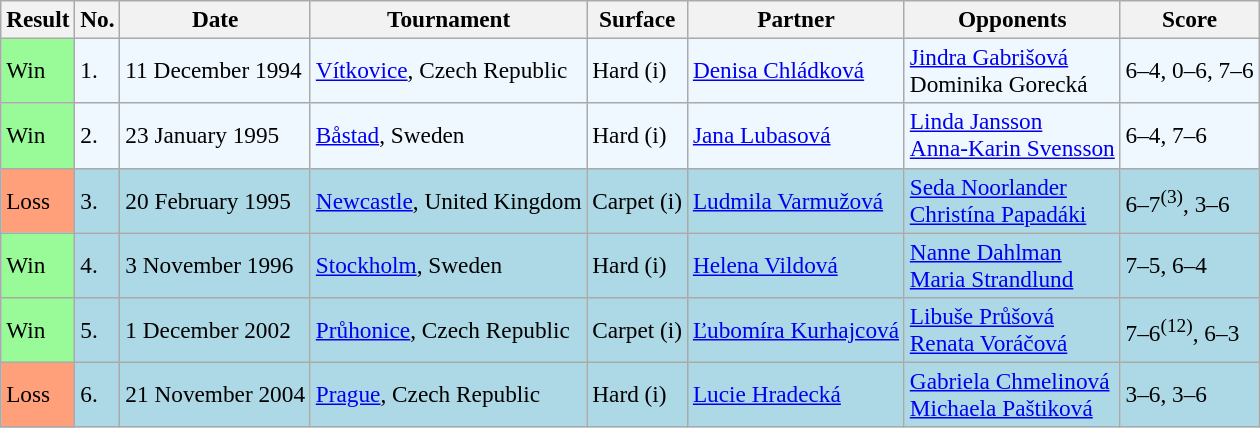<table class="sortable wikitable" style="font-size:97%;">
<tr>
<th>Result</th>
<th>No.</th>
<th>Date</th>
<th>Tournament</th>
<th>Surface</th>
<th>Partner</th>
<th>Opponents</th>
<th class="unsortable">Score</th>
</tr>
<tr style="background:#f0f8ff;">
<td style="background:#98fb98;">Win</td>
<td>1.</td>
<td>11 December 1994</td>
<td><a href='#'>Vítkovice</a>, Czech Republic</td>
<td>Hard (i)</td>
<td> <a href='#'>Denisa Chládková</a></td>
<td> <a href='#'>Jindra Gabrišová</a> <br>  Dominika Gorecká</td>
<td>6–4, 0–6, 7–6</td>
</tr>
<tr style="background:#f0f8ff;">
<td style="background:#98fb98;">Win</td>
<td>2.</td>
<td>23 January 1995</td>
<td><a href='#'>Båstad</a>, Sweden</td>
<td>Hard (i)</td>
<td> <a href='#'>Jana Lubasová</a></td>
<td> <a href='#'>Linda Jansson</a> <br>  <a href='#'>Anna-Karin Svensson</a></td>
<td>6–4, 7–6</td>
</tr>
<tr style="background:lightblue;">
<td style="background:#ffa07a;">Loss</td>
<td>3.</td>
<td>20 February 1995</td>
<td><a href='#'>Newcastle</a>, United Kingdom</td>
<td>Carpet (i)</td>
<td> <a href='#'>Ludmila Varmužová</a></td>
<td> <a href='#'>Seda Noorlander</a> <br>  <a href='#'>Christína Papadáki</a></td>
<td>6–7<sup>(3)</sup>, 3–6</td>
</tr>
<tr style="background:lightblue;">
<td style="background:#98fb98;">Win</td>
<td>4.</td>
<td>3 November 1996</td>
<td><a href='#'>Stockholm</a>, Sweden</td>
<td>Hard (i)</td>
<td> <a href='#'>Helena Vildová</a></td>
<td> <a href='#'>Nanne Dahlman</a> <br>  <a href='#'>Maria Strandlund</a></td>
<td>7–5, 6–4</td>
</tr>
<tr style="background:lightblue;">
<td style="background:#98fb98;">Win</td>
<td>5.</td>
<td>1 December 2002</td>
<td><a href='#'>Průhonice</a>, Czech Republic</td>
<td>Carpet (i)</td>
<td> <a href='#'>Ľubomíra Kurhajcová</a></td>
<td> <a href='#'>Libuše Průšová</a> <br>  <a href='#'>Renata Voráčová</a></td>
<td>7–6<sup>(12)</sup>, 6–3</td>
</tr>
<tr style="background:lightblue;">
<td style="background:#ffa07a;">Loss</td>
<td>6.</td>
<td>21 November 2004</td>
<td><a href='#'>Prague</a>, Czech Republic</td>
<td>Hard (i)</td>
<td> <a href='#'>Lucie Hradecká</a></td>
<td> <a href='#'>Gabriela Chmelinová</a> <br>  <a href='#'>Michaela Paštiková</a></td>
<td>3–6, 3–6</td>
</tr>
</table>
